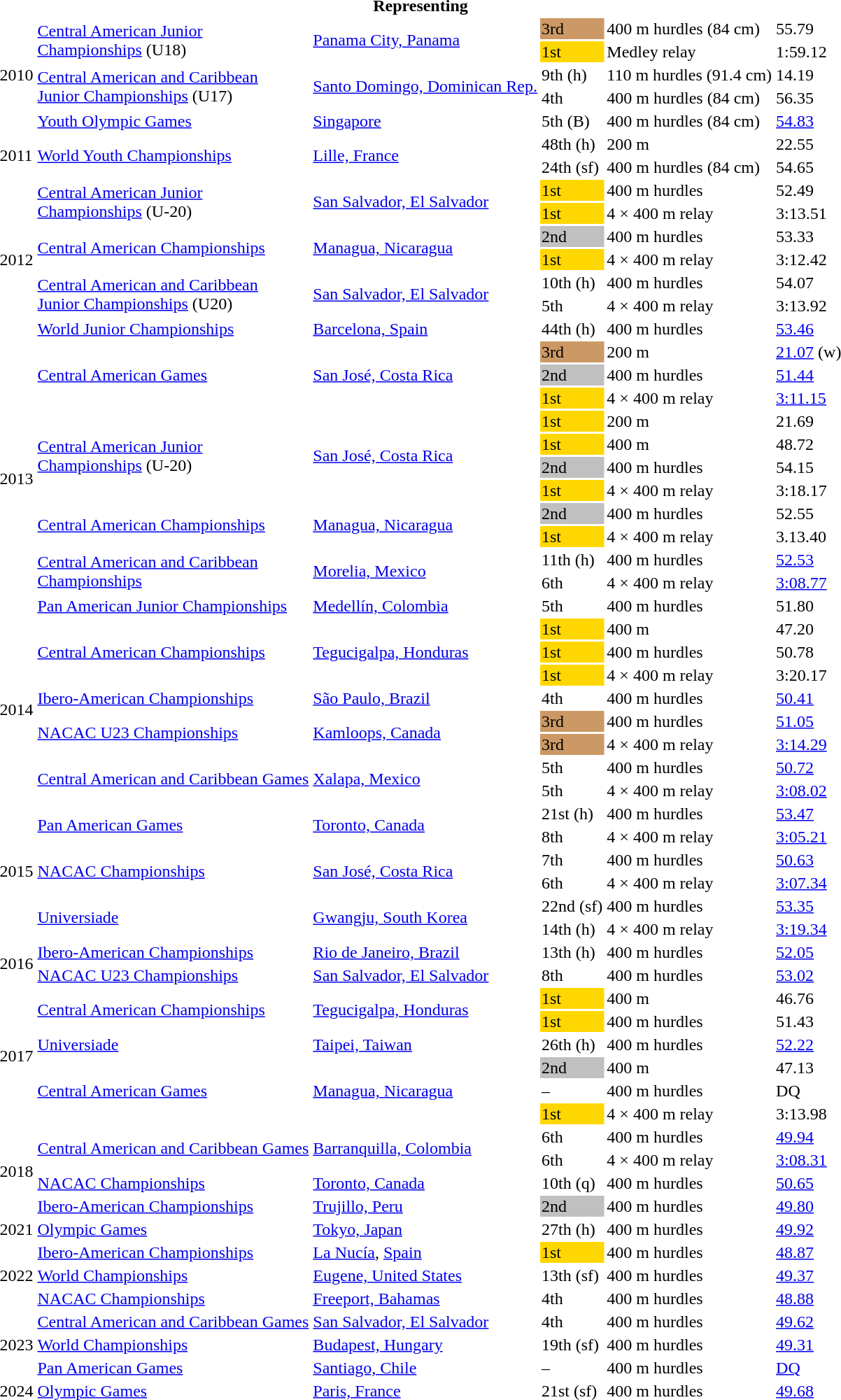<table>
<tr>
<th colspan="6">Representing </th>
</tr>
<tr>
<td rowspan=5>2010</td>
<td rowspan=2><a href='#'>Central American Junior<br>Championships</a> (U18)</td>
<td rowspan=2><a href='#'>Panama City, Panama</a></td>
<td bgcolor=cc9966>3rd</td>
<td>400 m hurdles (84 cm)</td>
<td>55.79</td>
</tr>
<tr>
<td bgcolor=gold>1st</td>
<td>Medley relay</td>
<td>1:59.12</td>
</tr>
<tr>
<td rowspan=2><a href='#'>Central American and Caribbean<br>Junior Championships</a> (U17)</td>
<td rowspan=2><a href='#'>Santo Domingo, Dominican Rep.</a></td>
<td>9th (h)</td>
<td>110 m hurdles (91.4 cm)</td>
<td>14.19</td>
</tr>
<tr>
<td>4th</td>
<td>400 m hurdles (84 cm)</td>
<td>56.35</td>
</tr>
<tr>
<td><a href='#'>Youth Olympic Games</a></td>
<td><a href='#'>Singapore</a></td>
<td>5th (B)</td>
<td>400 m hurdles (84 cm)</td>
<td><a href='#'>54.83</a></td>
</tr>
<tr>
<td rowspan=2>2011</td>
<td rowspan=2><a href='#'>World Youth Championships</a></td>
<td rowspan=2><a href='#'>Lille, France</a></td>
<td>48th (h)</td>
<td>200 m</td>
<td>22.55</td>
</tr>
<tr>
<td>24th (sf)</td>
<td>400 m hurdles (84 cm)</td>
<td>54.65</td>
</tr>
<tr>
<td rowspan=7>2012</td>
<td rowspan=2><a href='#'>Central American Junior<br>Championships</a> (U-20)</td>
<td rowspan=2><a href='#'>San Salvador, El Salvador</a></td>
<td bgcolor=gold>1st</td>
<td>400 m hurdles</td>
<td>52.49</td>
</tr>
<tr>
<td bgcolor=gold>1st</td>
<td>4 × 400 m relay</td>
<td>3:13.51</td>
</tr>
<tr>
<td rowspan=2><a href='#'>Central American Championships</a></td>
<td rowspan=2><a href='#'>Managua, Nicaragua</a></td>
<td bgcolor=silver>2nd</td>
<td>400 m hurdles</td>
<td>53.33</td>
</tr>
<tr>
<td bgcolor=gold>1st</td>
<td>4 × 400 m relay</td>
<td>3:12.42</td>
</tr>
<tr>
<td rowspan=2><a href='#'>Central American and Caribbean<br>Junior Championships</a> (U20)</td>
<td rowspan=2><a href='#'>San Salvador, El Salvador</a></td>
<td>10th (h)</td>
<td>400 m hurdles</td>
<td>54.07</td>
</tr>
<tr>
<td>5th</td>
<td>4 × 400 m relay</td>
<td>3:13.92</td>
</tr>
<tr>
<td><a href='#'>World Junior Championships</a></td>
<td><a href='#'>Barcelona, Spain</a></td>
<td>44th (h)</td>
<td>400 m hurdles</td>
<td><a href='#'>53.46</a></td>
</tr>
<tr>
<td rowspan=12>2013</td>
<td rowspan=3><a href='#'>Central American Games</a></td>
<td rowspan=3><a href='#'>San José, Costa Rica</a></td>
<td bgcolor=cc9966>3rd</td>
<td>200 m</td>
<td><a href='#'>21.07</a> (w)</td>
</tr>
<tr>
<td bgcolor=silver>2nd</td>
<td>400 m hurdles</td>
<td><a href='#'>51.44</a></td>
</tr>
<tr>
<td bgcolor=gold>1st</td>
<td>4 × 400 m relay</td>
<td><a href='#'>3:11.15</a></td>
</tr>
<tr>
<td rowspan=4><a href='#'>Central American Junior<br>Championships</a> (U-20)</td>
<td rowspan=4><a href='#'>San José, Costa Rica</a></td>
<td bgcolor=gold>1st</td>
<td>200 m</td>
<td>21.69</td>
</tr>
<tr>
<td bgcolor=gold>1st</td>
<td>400 m</td>
<td>48.72</td>
</tr>
<tr>
<td bgcolor=silver>2nd</td>
<td>400 m hurdles</td>
<td>54.15</td>
</tr>
<tr>
<td bgcolor=gold>1st</td>
<td>4 × 400 m relay</td>
<td>3:18.17</td>
</tr>
<tr>
<td rowspan=2><a href='#'>Central American Championships</a></td>
<td rowspan=2><a href='#'>Managua, Nicaragua</a></td>
<td bgcolor=silver>2nd</td>
<td>400 m hurdles</td>
<td>52.55</td>
</tr>
<tr>
<td bgcolor=gold>1st</td>
<td>4 × 400 m relay</td>
<td>3.13.40</td>
</tr>
<tr>
<td rowspan=2><a href='#'>Central American and Caribbean<br>Championships</a></td>
<td rowspan=2><a href='#'>Morelia, Mexico</a></td>
<td>11th (h)</td>
<td>400 m hurdles</td>
<td><a href='#'>52.53</a></td>
</tr>
<tr>
<td>6th</td>
<td>4 × 400 m relay</td>
<td><a href='#'>3:08.77</a></td>
</tr>
<tr>
<td><a href='#'>Pan American Junior Championships</a></td>
<td><a href='#'>Medellín, Colombia</a></td>
<td>5th</td>
<td>400 m hurdles</td>
<td>51.80</td>
</tr>
<tr>
<td rowspan=8>2014</td>
<td rowspan=3><a href='#'>Central American Championships</a></td>
<td rowspan=3><a href='#'>Tegucigalpa, Honduras</a></td>
<td bgcolor=gold>1st</td>
<td>400 m</td>
<td>47.20</td>
</tr>
<tr>
<td bgcolor=gold>1st</td>
<td>400 m hurdles</td>
<td>50.78</td>
</tr>
<tr>
<td bgcolor=gold>1st</td>
<td>4 × 400 m relay</td>
<td>3:20.17</td>
</tr>
<tr>
<td><a href='#'>Ibero-American Championships</a></td>
<td><a href='#'>São Paulo, Brazil</a></td>
<td>4th</td>
<td>400 m hurdles</td>
<td><a href='#'>50.41</a></td>
</tr>
<tr>
<td rowspan=2><a href='#'>NACAC U23 Championships</a></td>
<td rowspan=2><a href='#'>Kamloops, Canada</a></td>
<td bgcolor=cc9966>3rd</td>
<td>400 m hurdles</td>
<td><a href='#'>51.05</a></td>
</tr>
<tr>
<td bgcolor=cc9966>3rd</td>
<td>4 × 400 m relay</td>
<td><a href='#'>3:14.29</a></td>
</tr>
<tr>
<td rowspan=2><a href='#'>Central American and Caribbean Games</a></td>
<td rowspan=2><a href='#'>Xalapa, Mexico</a></td>
<td>5th</td>
<td>400 m hurdles</td>
<td><a href='#'>50.72</a></td>
</tr>
<tr>
<td>5th</td>
<td>4 × 400 m relay</td>
<td><a href='#'>3:08.02</a></td>
</tr>
<tr>
<td rowspan=6>2015</td>
<td rowspan=2><a href='#'>Pan American Games</a></td>
<td rowspan=2><a href='#'>Toronto, Canada</a></td>
<td>21st (h)</td>
<td>400 m hurdles</td>
<td><a href='#'>53.47</a></td>
</tr>
<tr>
<td>8th</td>
<td>4 × 400 m relay</td>
<td><a href='#'>3:05.21</a></td>
</tr>
<tr>
<td rowspan=2><a href='#'>NACAC Championships</a></td>
<td rowspan=2><a href='#'>San José, Costa Rica</a></td>
<td>7th</td>
<td>400 m hurdles</td>
<td><a href='#'>50.63</a></td>
</tr>
<tr>
<td>6th</td>
<td>4 × 400 m relay</td>
<td><a href='#'>3:07.34</a></td>
</tr>
<tr>
<td rowspan=2><a href='#'>Universiade</a></td>
<td rowspan=2><a href='#'>Gwangju, South Korea</a></td>
<td>22nd (sf)</td>
<td>400 m hurdles</td>
<td><a href='#'>53.35</a></td>
</tr>
<tr>
<td>14th (h)</td>
<td>4 × 400 m relay</td>
<td><a href='#'>3:19.34</a></td>
</tr>
<tr>
<td rowspan=2>2016</td>
<td><a href='#'>Ibero-American Championships</a></td>
<td><a href='#'>Rio de Janeiro, Brazil</a></td>
<td>13th (h)</td>
<td>400 m hurdles</td>
<td><a href='#'>52.05</a></td>
</tr>
<tr>
<td><a href='#'>NACAC U23 Championships</a></td>
<td><a href='#'>San Salvador, El Salvador</a></td>
<td>8th</td>
<td>400 m hurdles</td>
<td><a href='#'>53.02</a></td>
</tr>
<tr>
<td rowspan=6>2017</td>
<td rowspan=2><a href='#'>Central American Championships</a></td>
<td rowspan=2><a href='#'>Tegucigalpa, Honduras</a></td>
<td bgcolor=gold>1st</td>
<td>400 m</td>
<td>46.76</td>
</tr>
<tr>
<td bgcolor=gold>1st</td>
<td>400 m hurdles</td>
<td>51.43</td>
</tr>
<tr>
<td><a href='#'>Universiade</a></td>
<td><a href='#'>Taipei, Taiwan</a></td>
<td>26th (h)</td>
<td>400 m hurdles</td>
<td><a href='#'>52.22</a></td>
</tr>
<tr>
<td rowspan=3><a href='#'>Central American Games</a></td>
<td rowspan=3><a href='#'>Managua, Nicaragua</a></td>
<td bgcolor=silver>2nd</td>
<td>400 m</td>
<td>47.13</td>
</tr>
<tr>
<td>–</td>
<td>400 m hurdles</td>
<td>DQ</td>
</tr>
<tr>
<td bgcolor=gold>1st</td>
<td>4 × 400 m relay</td>
<td>3:13.98</td>
</tr>
<tr>
<td rowspan=4>2018</td>
<td rowspan=2><a href='#'>Central American and Caribbean Games</a></td>
<td rowspan=2><a href='#'>Barranquilla, Colombia</a></td>
<td>6th</td>
<td>400 m hurdles</td>
<td><a href='#'>49.94</a></td>
</tr>
<tr>
<td>6th</td>
<td>4 × 400 m relay</td>
<td><a href='#'>3:08.31</a></td>
</tr>
<tr>
<td><a href='#'>NACAC Championships</a></td>
<td><a href='#'>Toronto, Canada</a></td>
<td>10th (q)</td>
<td>400 m hurdles</td>
<td><a href='#'>50.65</a></td>
</tr>
<tr>
<td><a href='#'>Ibero-American Championships</a></td>
<td><a href='#'>Trujillo, Peru</a></td>
<td bgcolor=silver>2nd</td>
<td>400 m hurdles</td>
<td><a href='#'>49.80</a></td>
</tr>
<tr>
<td>2021</td>
<td><a href='#'>Olympic Games</a></td>
<td><a href='#'>Tokyo, Japan</a></td>
<td>27th (h)</td>
<td>400 m hurdles</td>
<td><a href='#'>49.92</a></td>
</tr>
<tr>
<td rowspan=3>2022</td>
<td><a href='#'>Ibero-American Championships</a></td>
<td><a href='#'>La Nucía</a>, <a href='#'>Spain</a></td>
<td bgcolor=gold>1st</td>
<td>400 m hurdles</td>
<td><a href='#'>48.87</a></td>
</tr>
<tr>
<td><a href='#'>World Championships</a></td>
<td><a href='#'>Eugene, United States</a></td>
<td>13th (sf)</td>
<td>400 m hurdles</td>
<td><a href='#'>49.37</a></td>
</tr>
<tr>
<td><a href='#'>NACAC Championships</a></td>
<td><a href='#'>Freeport, Bahamas</a></td>
<td>4th</td>
<td>400 m hurdles</td>
<td><a href='#'>48.88</a></td>
</tr>
<tr>
<td rowspan=3>2023</td>
<td><a href='#'>Central American and Caribbean Games</a></td>
<td><a href='#'>San Salvador, El Salvador</a></td>
<td>4th</td>
<td>400 m hurdles</td>
<td><a href='#'>49.62</a></td>
</tr>
<tr>
<td><a href='#'>World Championships</a></td>
<td><a href='#'>Budapest, Hungary</a></td>
<td>19th (sf)</td>
<td>400 m hurdles</td>
<td><a href='#'>49.31</a></td>
</tr>
<tr>
<td><a href='#'>Pan American Games</a></td>
<td><a href='#'>Santiago, Chile</a></td>
<td>–</td>
<td>400 m hurdles</td>
<td><a href='#'>DQ</a></td>
</tr>
<tr>
<td>2024</td>
<td><a href='#'>Olympic Games</a></td>
<td><a href='#'>Paris, France</a></td>
<td>21st (sf)</td>
<td>400 m hurdles</td>
<td><a href='#'>49.68</a></td>
</tr>
</table>
